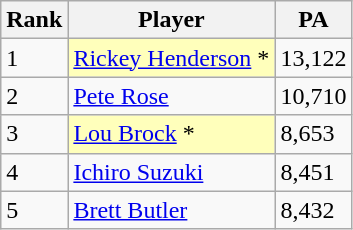<table class="wikitable" style="float:left;">
<tr style="white-space:nowrap;">
<th>Rank</th>
<th>Player</th>
<th>PA</th>
</tr>
<tr>
<td>1</td>
<td style="background:#ffffbb;"><a href='#'>Rickey Henderson</a> *</td>
<td>13,122</td>
</tr>
<tr>
<td>2</td>
<td><a href='#'>Pete Rose</a></td>
<td>10,710</td>
</tr>
<tr>
<td>3</td>
<td style="background:#ffffbb;"><a href='#'>Lou Brock</a> *</td>
<td>8,653</td>
</tr>
<tr>
<td>4</td>
<td><a href='#'>Ichiro Suzuki</a></td>
<td>8,451</td>
</tr>
<tr>
<td>5</td>
<td><a href='#'>Brett Butler</a></td>
<td>8,432</td>
</tr>
</table>
